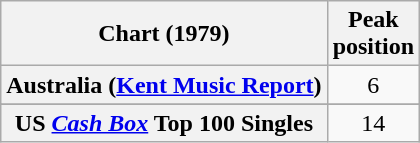<table class="wikitable sortable plainrowheaders" style="text-align:center">
<tr>
<th scope="col">Chart (1979)</th>
<th scope="col">Peak<br>position</th>
</tr>
<tr>
<th scope="row">Australia (<a href='#'>Kent Music Report</a>)</th>
<td>6</td>
</tr>
<tr>
</tr>
<tr>
</tr>
<tr>
</tr>
<tr>
</tr>
<tr>
<th scope="row">US <em><a href='#'>Cash Box</a></em> Top 100 Singles</th>
<td>14</td>
</tr>
</table>
